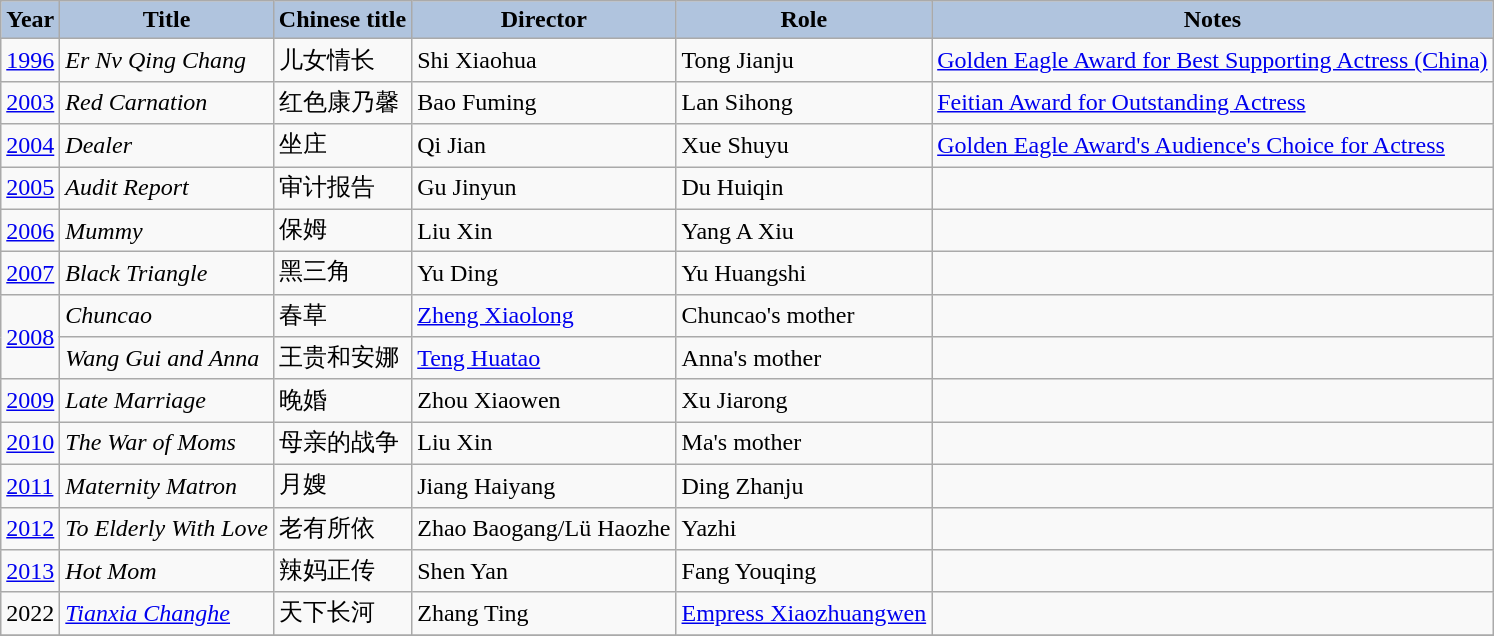<table class="wikitable">
<tr>
<th style="background:#B0C4DE;">Year</th>
<th style="background:#B0C4DE;">Title</th>
<th style="background:#B0C4DE;">Chinese title</th>
<th style="background:#B0C4DE;">Director</th>
<th style="background:#B0C4DE;">Role</th>
<th style="background:#B0C4DE;">Notes</th>
</tr>
<tr>
<td><a href='#'>1996</a></td>
<td><em>Er Nv Qing Chang</em></td>
<td>儿女情长</td>
<td>Shi Xiaohua</td>
<td>Tong Jianju</td>
<td><a href='#'>Golden Eagle Award for Best Supporting Actress (China)</a></td>
</tr>
<tr>
<td><a href='#'>2003</a></td>
<td><em>Red Carnation</em></td>
<td>红色康乃馨</td>
<td>Bao Fuming</td>
<td>Lan Sihong</td>
<td><a href='#'>Feitian Award for Outstanding Actress</a></td>
</tr>
<tr>
<td><a href='#'>2004</a></td>
<td><em>Dealer</em></td>
<td>坐庄</td>
<td>Qi Jian</td>
<td>Xue Shuyu</td>
<td><a href='#'>Golden Eagle Award's Audience's Choice for Actress</a></td>
</tr>
<tr>
<td><a href='#'>2005</a></td>
<td><em>Audit Report</em></td>
<td>审计报告</td>
<td>Gu Jinyun</td>
<td>Du Huiqin</td>
<td></td>
</tr>
<tr>
<td><a href='#'>2006</a></td>
<td><em>Mummy</em></td>
<td>保姆</td>
<td>Liu Xin</td>
<td>Yang A Xiu</td>
<td></td>
</tr>
<tr>
<td><a href='#'>2007</a></td>
<td><em>Black Triangle</em></td>
<td>黑三角</td>
<td>Yu Ding</td>
<td>Yu Huangshi</td>
<td></td>
</tr>
<tr>
<td rowspan=2><a href='#'>2008</a></td>
<td><em>Chuncao</em></td>
<td>春草</td>
<td><a href='#'>Zheng Xiaolong</a></td>
<td>Chuncao's mother</td>
<td></td>
</tr>
<tr>
<td><em>Wang Gui and Anna</em></td>
<td>王贵和安娜</td>
<td><a href='#'>Teng Huatao</a></td>
<td>Anna's mother</td>
<td></td>
</tr>
<tr>
<td><a href='#'>2009</a></td>
<td><em>Late Marriage</em></td>
<td>晚婚</td>
<td>Zhou Xiaowen</td>
<td>Xu Jiarong</td>
<td></td>
</tr>
<tr>
<td><a href='#'>2010</a></td>
<td><em>The War of Moms</em></td>
<td>母亲的战争</td>
<td>Liu Xin</td>
<td>Ma's mother</td>
<td></td>
</tr>
<tr>
<td><a href='#'>2011</a></td>
<td><em>Maternity Matron</em></td>
<td>月嫂</td>
<td>Jiang Haiyang</td>
<td>Ding Zhanju</td>
<td></td>
</tr>
<tr>
<td><a href='#'>2012</a></td>
<td><em>To Elderly With Love</em></td>
<td>老有所依</td>
<td>Zhao Baogang/Lü Haozhe</td>
<td>Yazhi</td>
<td></td>
</tr>
<tr>
<td><a href='#'>2013</a></td>
<td><em>Hot Mom</em></td>
<td>辣妈正传</td>
<td>Shen Yan</td>
<td>Fang Youqing</td>
<td></td>
</tr>
<tr>
<td>2022</td>
<td><em><a href='#'>Tianxia Changhe</a></em></td>
<td>天下长河</td>
<td>Zhang Ting</td>
<td><a href='#'>Empress Xiaozhuangwen</a></td>
<td></td>
</tr>
<tr>
</tr>
</table>
